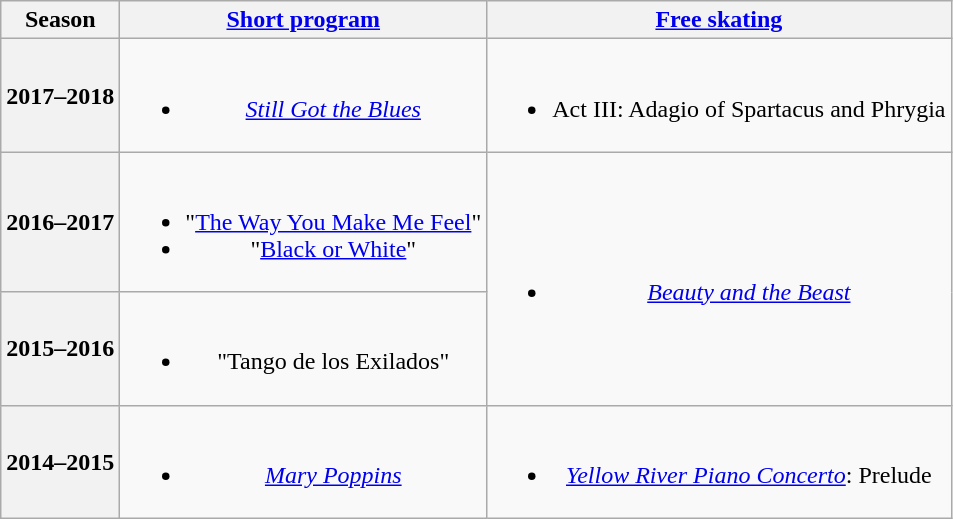<table class=wikitable style=text-align:center>
<tr>
<th>Season</th>
<th><a href='#'>Short program</a></th>
<th><a href='#'>Free skating</a></th>
</tr>
<tr>
<th>2017–2018 <br> </th>
<td><br><ul><li><em><a href='#'>Still Got the Blues</a></em> <br></li></ul></td>
<td><br><ul><li>Act III: Adagio of Spartacus and Phrygia <br></li></ul></td>
</tr>
<tr>
<th>2016–2017 <br> </th>
<td><br><ul><li>"<a href='#'>The Way You Make Me Feel</a>" <br></li><li>"<a href='#'>Black or White</a>" <br></li></ul></td>
<td rowspan=2><br><ul><li><em><a href='#'>Beauty and the Beast</a></em> <br></li></ul></td>
</tr>
<tr>
<th>2015–2016 <br> </th>
<td><br><ul><li>"Tango de los Exilados" <br></li></ul></td>
</tr>
<tr>
<th>2014–2015 <br> </th>
<td><br><ul><li><em><a href='#'>Mary Poppins</a></em> <br></li></ul></td>
<td><br><ul><li><em><a href='#'>Yellow River Piano Concerto</a></em>: Prelude <br></li></ul></td>
</tr>
</table>
